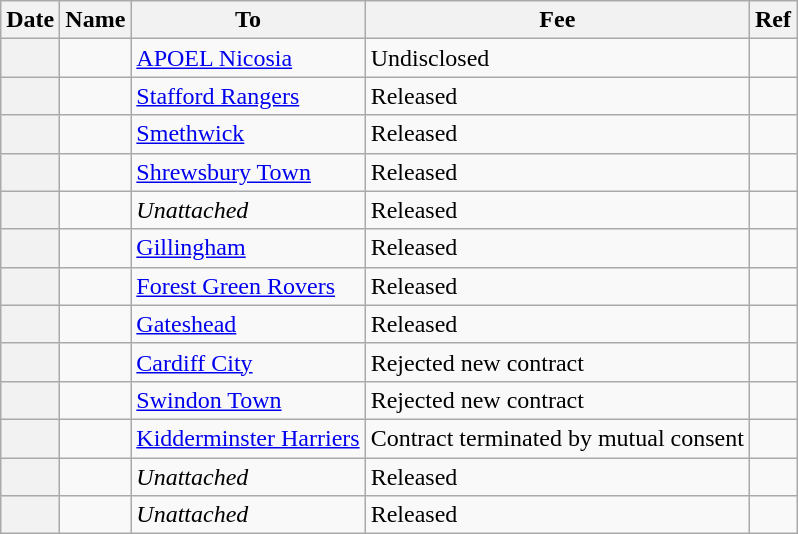<table class="wikitable sortable plainrowheaders">
<tr>
<th scope=col>Date</th>
<th scope=col>Name</th>
<th scope=col>To</th>
<th scope=col>Fee</th>
<th scope=col class=unsortable>Ref</th>
</tr>
<tr>
<th scope=row></th>
<td></td>
<td><a href='#'>APOEL Nicosia</a></td>
<td>Undisclosed</td>
<td style="text-align:center;"></td>
</tr>
<tr>
<th scope=row></th>
<td></td>
<td><a href='#'>Stafford Rangers</a></td>
<td>Released</td>
<td style="text-align:center;"></td>
</tr>
<tr>
<th scope=row></th>
<td></td>
<td><a href='#'>Smethwick</a></td>
<td>Released</td>
<td style="text-align:center;"></td>
</tr>
<tr>
<th scope=row></th>
<td></td>
<td><a href='#'>Shrewsbury Town</a></td>
<td>Released</td>
<td style="text-align:center;"></td>
</tr>
<tr>
<th scope=row></th>
<td></td>
<td><em>Unattached</em></td>
<td>Released</td>
<td style="text-align:center;"></td>
</tr>
<tr>
<th scope=row></th>
<td></td>
<td><a href='#'>Gillingham</a></td>
<td>Released</td>
<td style="text-align:center;"></td>
</tr>
<tr>
<th scope=row></th>
<td></td>
<td><a href='#'>Forest Green Rovers</a></td>
<td>Released</td>
<td style="text-align:center;"></td>
</tr>
<tr>
<th scope=row></th>
<td></td>
<td><a href='#'>Gateshead</a></td>
<td>Released</td>
<td style="text-align:center;"></td>
</tr>
<tr>
<th scope=row></th>
<td></td>
<td><a href='#'>Cardiff City</a></td>
<td>Rejected new contract</td>
<td style="text-align:center;"></td>
</tr>
<tr>
<th scope=row></th>
<td></td>
<td><a href='#'>Swindon Town</a></td>
<td>Rejected new contract</td>
<td style="text-align:center;"></td>
</tr>
<tr>
<th scope=row></th>
<td></td>
<td><a href='#'>Kidderminster Harriers</a></td>
<td>Contract terminated by mutual consent</td>
<td style="text-align:center;"></td>
</tr>
<tr>
<th scope=row></th>
<td></td>
<td><em>Unattached</em></td>
<td>Released</td>
<td style="text-align:center;"></td>
</tr>
<tr>
<th scope=row></th>
<td></td>
<td><em>Unattached</em></td>
<td>Released</td>
<td style="text-align:center;"></td>
</tr>
</table>
